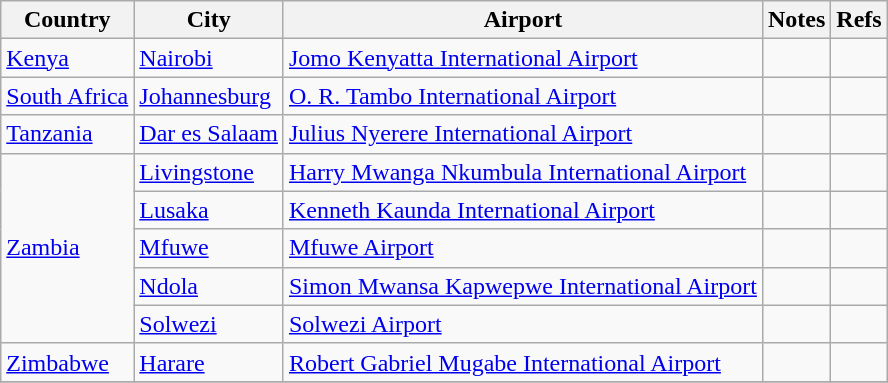<table class="wikitable sortable">
<tr>
<th>Country</th>
<th>City</th>
<th>Airport</th>
<th>Notes</th>
<th>Refs</th>
</tr>
<tr>
<td><a href='#'>Kenya</a></td>
<td><a href='#'>Nairobi</a></td>
<td><a href='#'>Jomo Kenyatta International Airport</a></td>
<td></td>
<td align=center></td>
</tr>
<tr>
<td><a href='#'>South Africa</a></td>
<td><a href='#'>Johannesburg</a></td>
<td><a href='#'>O. R. Tambo International Airport</a></td>
<td></td>
<td align=center></td>
</tr>
<tr>
<td><a href='#'>Tanzania</a></td>
<td><a href='#'>Dar es Salaam</a></td>
<td><a href='#'>Julius Nyerere International Airport</a></td>
<td></td>
<td align=center></td>
</tr>
<tr>
<td rowspan="5"><a href='#'>Zambia</a></td>
<td><a href='#'>Livingstone</a></td>
<td><a href='#'>Harry Mwanga Nkumbula International Airport</a></td>
<td></td>
<td align=center></td>
</tr>
<tr>
<td><a href='#'>Lusaka</a></td>
<td><a href='#'>Kenneth Kaunda International Airport</a></td>
<td></td>
<td align=center></td>
</tr>
<tr>
<td><a href='#'>Mfuwe</a></td>
<td><a href='#'>Mfuwe Airport</a></td>
<td></td>
<td></td>
</tr>
<tr>
<td><a href='#'>Ndola</a></td>
<td><a href='#'>Simon Mwansa Kapwepwe International Airport</a></td>
<td></td>
<td align=center></td>
</tr>
<tr>
<td><a href='#'>Solwezi</a></td>
<td><a href='#'>Solwezi Airport</a></td>
<td></td>
<td align=center></td>
</tr>
<tr>
<td><a href='#'>Zimbabwe</a></td>
<td><a href='#'>Harare</a></td>
<td><a href='#'>Robert Gabriel Mugabe International Airport</a></td>
<td></td>
<td></td>
</tr>
<tr>
</tr>
</table>
